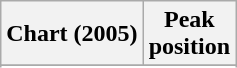<table class="wikitable sortable plainrowheaders">
<tr>
<th>Chart (2005)</th>
<th>Peak<br>position</th>
</tr>
<tr>
</tr>
<tr>
</tr>
</table>
